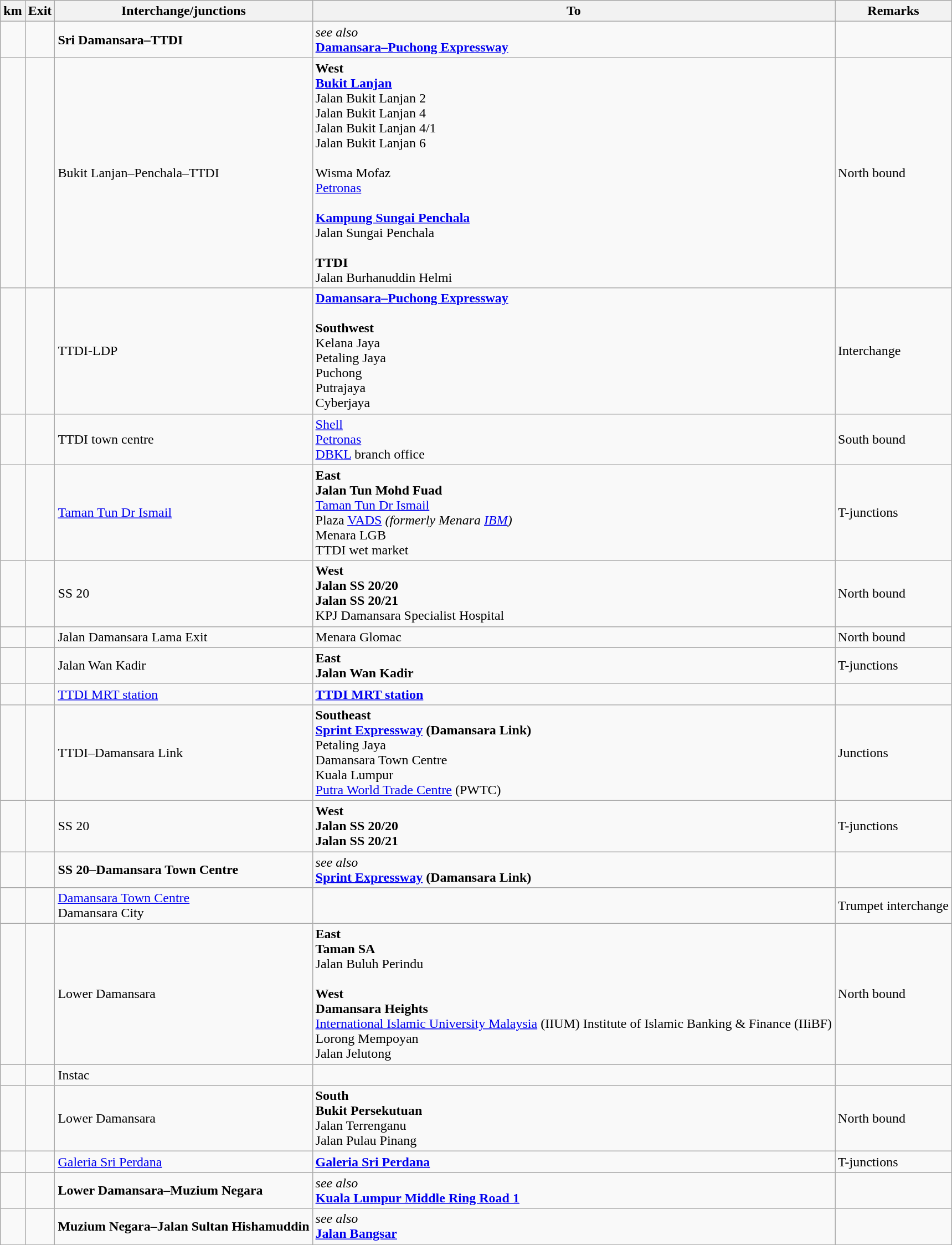<table class="wikitable">
<tr>
<th>km</th>
<th>Exit</th>
<th>Interchange/junctions</th>
<th>To</th>
<th>Remarks</th>
</tr>
<tr>
<td></td>
<td></td>
<td><strong>Sri Damansara–TTDI</strong></td>
<td><em>see also</em><br> <strong><a href='#'>Damansara–Puchong Expressway</a></strong><br></td>
<td></td>
</tr>
<tr>
<td></td>
<td></td>
<td>Bukit Lanjan–Penchala–TTDI</td>
<td><strong>West</strong><br><strong><a href='#'>Bukit Lanjan</a></strong><br>Jalan Bukit Lanjan 2<br>Jalan Bukit Lanjan 4<br>Jalan Bukit Lanjan 4/1<br>Jalan Bukit Lanjan 6<br><br>Wisma Mofaz<br>  <a href='#'>Petronas</a><br><br><strong><a href='#'>Kampung Sungai Penchala</a></strong><br>Jalan Sungai Penchala<br><br><strong>TTDI</strong><br>Jalan Burhanuddin Helmi</td>
<td>North bound</td>
</tr>
<tr>
<td></td>
<td></td>
<td>TTDI-LDP</td>
<td> <strong><a href='#'>Damansara–Puchong Expressway</a></strong><br><br><strong>Southwest</strong><br>Kelana Jaya<br>Petaling Jaya<br>Puchong<br>Putrajaya<br>Cyberjaya</td>
<td>Interchange</td>
</tr>
<tr>
<td></td>
<td></td>
<td>TTDI town centre</td>
<td>  <a href='#'>Shell</a><br>  <a href='#'>Petronas</a><br><a href='#'>DBKL</a> branch office</td>
<td>South bound</td>
</tr>
<tr>
<td></td>
<td></td>
<td><a href='#'>Taman Tun Dr Ismail</a></td>
<td><strong>East</strong><br><strong>Jalan Tun Mohd Fuad</strong><br><a href='#'>Taman Tun Dr Ismail</a><br>Plaza <a href='#'>VADS</a> <em>(formerly Menara <a href='#'>IBM</a>)</em><br>Menara LGB<br>TTDI wet market</td>
<td>T-junctions</td>
</tr>
<tr>
<td></td>
<td></td>
<td>SS 20</td>
<td><strong>West</strong><br><strong>Jalan SS 20/20</strong><br><strong>Jalan SS 20/21</strong><br>KPJ Damansara Specialist Hospital</td>
<td>North bound</td>
</tr>
<tr>
<td></td>
<td></td>
<td>Jalan Damansara Lama Exit</td>
<td>Menara Glomac </td>
<td>North bound</td>
</tr>
<tr>
<td></td>
<td></td>
<td>Jalan Wan Kadir</td>
<td><strong>East</strong><br><strong>Jalan Wan Kadir</strong></td>
<td>T-junctions</td>
</tr>
<tr>
<td></td>
<td></td>
<td> <a href='#'>TTDI MRT station</a></td>
<td> <strong><a href='#'>TTDI MRT station</a></strong><br></td>
<td></td>
</tr>
<tr>
<td></td>
<td></td>
<td>TTDI–Damansara Link</td>
<td><strong>Southeast</strong><br> <strong><a href='#'>Sprint Expressway</a> (Damansara Link)</strong><br>Petaling Jaya<br>Damansara Town Centre<br>Kuala Lumpur<br><a href='#'>Putra World Trade Centre</a> (PWTC)</td>
<td>Junctions</td>
</tr>
<tr>
<td></td>
<td></td>
<td>SS 20</td>
<td><strong>West</strong><br><strong>Jalan SS 20/20</strong><br><strong>Jalan SS 20/21</strong></td>
<td>T-junctions</td>
</tr>
<tr>
<td></td>
<td></td>
<td><strong>SS 20–Damansara Town Centre</strong></td>
<td><em>see also</em><br> <strong><a href='#'>Sprint Expressway</a> (Damansara Link)</strong></td>
<td></td>
</tr>
<tr>
<td></td>
<td></td>
<td><a href='#'>Damansara Town Centre</a><br>Damansara City</td>
<td></td>
<td>Trumpet interchange</td>
</tr>
<tr>
<td></td>
<td></td>
<td>Lower Damansara</td>
<td><strong>East</strong><br><strong>Taman SA</strong><br>Jalan Buluh Perindu<br><br><strong>West</strong><br><strong>Damansara Heights</strong><br><a href='#'>International Islamic University Malaysia</a> (IIUM)  Institute of Islamic Banking & Finance (IIiBF) <br>Lorong Mempoyan<br>Jalan Jelutong<br></td>
<td>North bound</td>
</tr>
<tr>
<td></td>
<td></td>
<td>Instac</td>
<td></td>
<td></td>
</tr>
<tr>
<td></td>
<td></td>
<td>Lower Damansara</td>
<td><strong>South</strong><br><strong>Bukit Persekutuan</strong><br>Jalan Terrenganu<br>Jalan Pulau Pinang</td>
<td>North bound</td>
</tr>
<tr>
<td></td>
<td></td>
<td><a href='#'>Galeria Sri Perdana</a></td>
<td><strong><a href='#'>Galeria Sri Perdana</a></strong><br> </td>
<td>T-junctions</td>
</tr>
<tr>
<td></td>
<td></td>
<td><strong>Lower Damansara–Muzium Negara</strong></td>
<td><em>see also</em><br><strong><a href='#'>Kuala Lumpur Middle Ring Road 1</a></strong></td>
<td></td>
</tr>
<tr>
<td></td>
<td></td>
<td><strong>Muzium Negara–Jalan Sultan Hishamuddin</strong></td>
<td><em>see also</em><br><strong><a href='#'>Jalan Bangsar</a></strong></td>
<td></td>
</tr>
</table>
